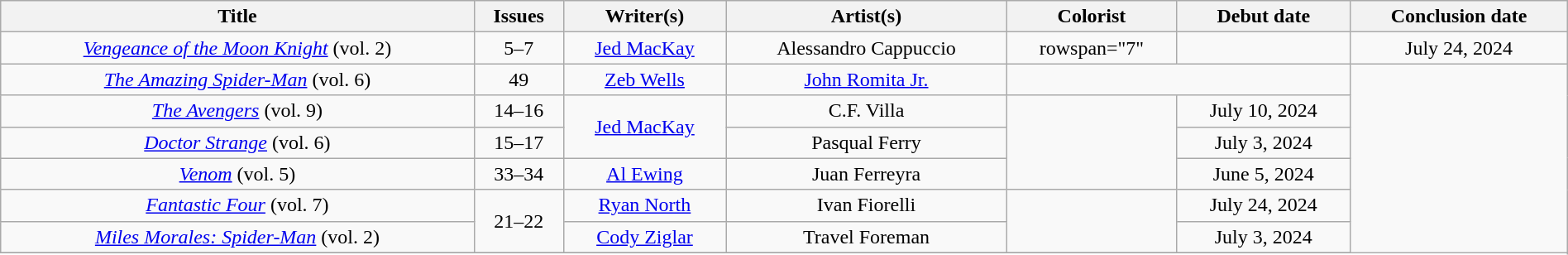<table class="wikitable" style="text-align:center; width:100%">
<tr>
<th scope="col">Title</th>
<th scope="col">Issues</th>
<th scope="col">Writer(s)</th>
<th scope="col">Artist(s)</th>
<th scope="col">Colorist</th>
<th scope="col">Debut date</th>
<th scope="col">Conclusion date</th>
</tr>
<tr>
<td><em><a href='#'>Vengeance of the Moon Knight</a></em> (vol. 2)</td>
<td>5–7</td>
<td><a href='#'>Jed MacKay</a></td>
<td>Alessandro Cappuccio</td>
<td>rowspan="7" </td>
<td></td>
<td>July 24, 2024</td>
</tr>
<tr>
<td><em><a href='#'>The Amazing Spider-Man</a></em> (vol. 6)</td>
<td>49</td>
<td><a href='#'>Zeb Wells</a></td>
<td><a href='#'>John Romita Jr.</a></td>
<td colspan="2"></td>
</tr>
<tr>
<td><em><a href='#'>The Avengers</a></em> (vol. 9)</td>
<td>14–16</td>
<td rowspan="2"><a href='#'>Jed MacKay</a></td>
<td>C.F. Villa</td>
<td rowspan="3"></td>
<td>July 10, 2024</td>
</tr>
<tr>
<td><em><a href='#'>Doctor Strange</a></em> (vol. 6)</td>
<td>15–17</td>
<td>Pasqual Ferry</td>
<td>July 3, 2024</td>
</tr>
<tr>
<td><em><a href='#'>Venom</a></em> (vol. 5)</td>
<td>33–34</td>
<td><a href='#'>Al Ewing</a></td>
<td>Juan Ferreyra</td>
<td>June 5, 2024</td>
</tr>
<tr>
<td><em><a href='#'>Fantastic Four</a></em> (vol. 7)</td>
<td rowspan="2">21–22</td>
<td><a href='#'>Ryan North</a></td>
<td>Ivan Fiorelli</td>
<td rowspan="2"></td>
<td>July 24, 2024</td>
</tr>
<tr>
<td><em><a href='#'>Miles Morales: Spider-Man</a></em> (vol. 2)</td>
<td><a href='#'>Cody Ziglar</a></td>
<td>Travel Foreman</td>
<td>July 3, 2024</td>
</tr>
<tr>
</tr>
</table>
